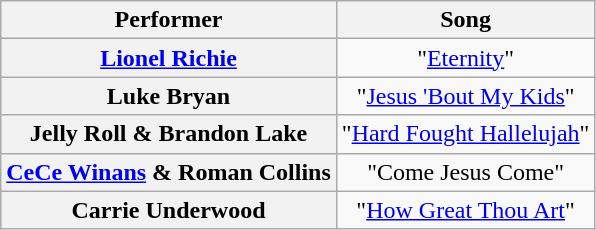<table class="wikitable unsortable" style="text-align:center; white-space: nowrap;">
<tr>
<th scope="col">Performer</th>
<th scope="col">Song</th>
</tr>
<tr>
<th scope="row"><a href='#'>Lionel Richie</a></th>
<td>"<a href='#'>Eternity</a>"</td>
</tr>
<tr>
<th scope="row">Luke Bryan</th>
<td>"<a href='#'>Jesus 'Bout My Kids</a>"</td>
</tr>
<tr>
<th scope="row">Jelly Roll & Brandon Lake</th>
<td>"<a href='#'>Hard Fought Hallelujah</a>"</td>
</tr>
<tr>
<th scope="row"><a href='#'>CeCe Winans</a> & Roman Collins</th>
<td>"Come Jesus Come"</td>
</tr>
<tr>
<th scope="row">Carrie Underwood</th>
<td>"<a href='#'>How Great Thou Art</a>"</td>
</tr>
</table>
